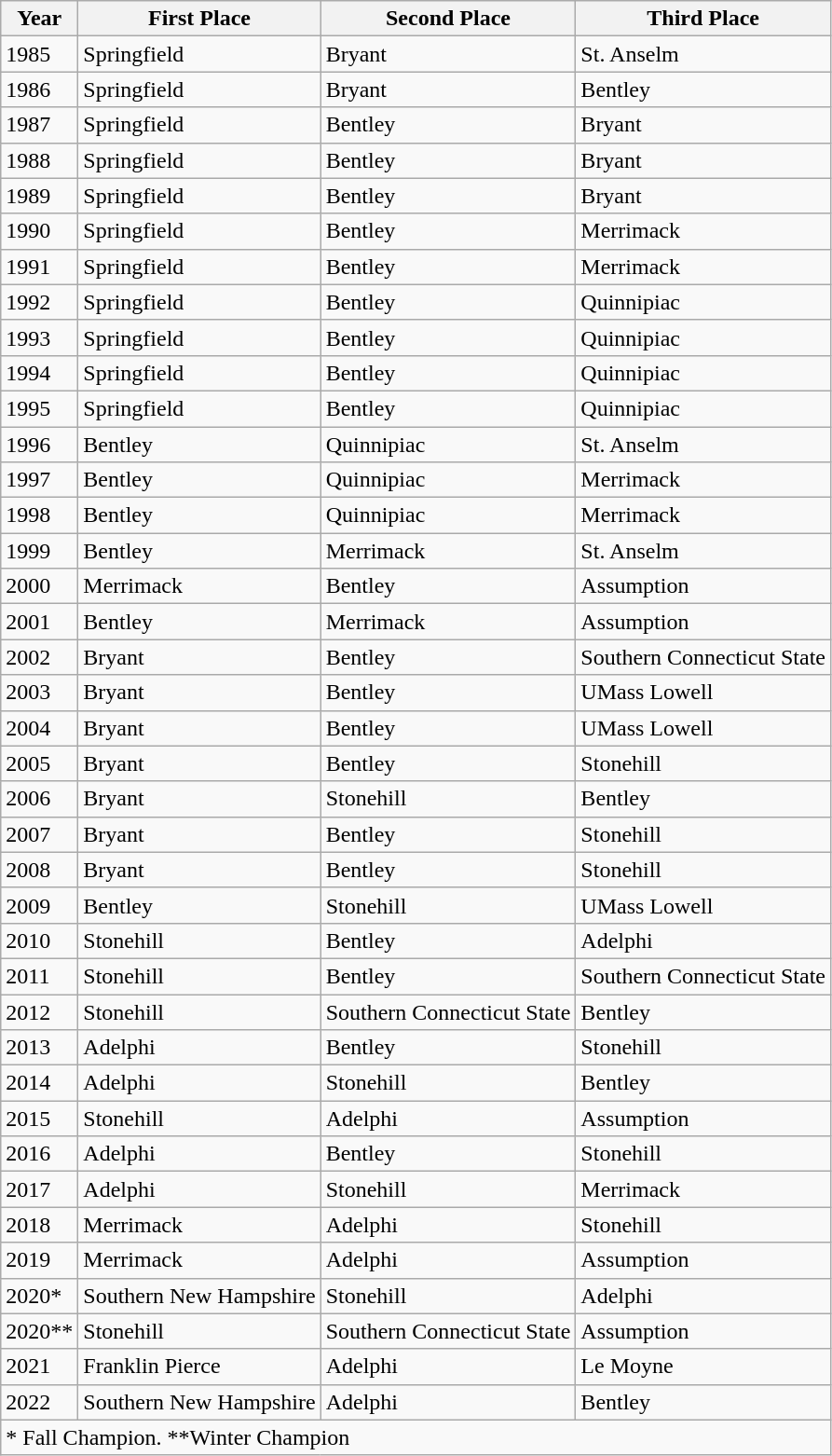<table class="wikitable">
<tr>
<th>Year</th>
<th>First Place</th>
<th>Second Place</th>
<th>Third Place</th>
</tr>
<tr>
<td>1985</td>
<td>Springfield</td>
<td>Bryant</td>
<td>St. Anselm</td>
</tr>
<tr>
<td>1986</td>
<td>Springfield</td>
<td>Bryant</td>
<td>Bentley</td>
</tr>
<tr>
<td>1987</td>
<td>Springfield</td>
<td>Bentley</td>
<td>Bryant</td>
</tr>
<tr>
<td>1988</td>
<td>Springfield</td>
<td>Bentley</td>
<td>Bryant</td>
</tr>
<tr>
<td>1989</td>
<td>Springfield</td>
<td>Bentley</td>
<td>Bryant</td>
</tr>
<tr>
<td>1990</td>
<td>Springfield</td>
<td>Bentley</td>
<td>Merrimack</td>
</tr>
<tr>
<td>1991</td>
<td>Springfield</td>
<td>Bentley</td>
<td>Merrimack</td>
</tr>
<tr>
<td>1992</td>
<td>Springfield</td>
<td>Bentley</td>
<td>Quinnipiac</td>
</tr>
<tr>
<td>1993</td>
<td>Springfield</td>
<td>Bentley</td>
<td>Quinnipiac</td>
</tr>
<tr>
<td>1994</td>
<td>Springfield</td>
<td>Bentley</td>
<td>Quinnipiac</td>
</tr>
<tr>
<td>1995</td>
<td>Springfield</td>
<td>Bentley</td>
<td>Quinnipiac</td>
</tr>
<tr>
<td>1996</td>
<td>Bentley</td>
<td>Quinnipiac</td>
<td>St. Anselm</td>
</tr>
<tr>
<td>1997</td>
<td>Bentley</td>
<td>Quinnipiac</td>
<td>Merrimack</td>
</tr>
<tr>
<td>1998</td>
<td>Bentley</td>
<td>Quinnipiac</td>
<td>Merrimack</td>
</tr>
<tr>
<td>1999</td>
<td>Bentley</td>
<td>Merrimack</td>
<td>St. Anselm</td>
</tr>
<tr>
<td>2000</td>
<td>Merrimack</td>
<td>Bentley</td>
<td>Assumption</td>
</tr>
<tr>
<td>2001</td>
<td>Bentley</td>
<td>Merrimack</td>
<td>Assumption</td>
</tr>
<tr>
<td>2002</td>
<td>Bryant</td>
<td>Bentley</td>
<td>Southern Connecticut State</td>
</tr>
<tr>
<td>2003</td>
<td>Bryant</td>
<td>Bentley</td>
<td>UMass Lowell</td>
</tr>
<tr>
<td>2004</td>
<td>Bryant</td>
<td>Bentley</td>
<td>UMass Lowell</td>
</tr>
<tr>
<td>2005</td>
<td>Bryant</td>
<td>Bentley</td>
<td>Stonehill</td>
</tr>
<tr>
<td>2006</td>
<td>Bryant</td>
<td>Stonehill</td>
<td>Bentley</td>
</tr>
<tr>
<td>2007</td>
<td>Bryant</td>
<td>Bentley</td>
<td>Stonehill</td>
</tr>
<tr>
<td>2008</td>
<td>Bryant</td>
<td>Bentley</td>
<td>Stonehill</td>
</tr>
<tr>
<td>2009</td>
<td>Bentley</td>
<td>Stonehill</td>
<td>UMass Lowell</td>
</tr>
<tr>
<td>2010</td>
<td>Stonehill</td>
<td>Bentley</td>
<td>Adelphi</td>
</tr>
<tr>
<td>2011</td>
<td>Stonehill</td>
<td>Bentley</td>
<td>Southern Connecticut State</td>
</tr>
<tr>
<td>2012</td>
<td>Stonehill</td>
<td>Southern Connecticut State</td>
<td>Bentley</td>
</tr>
<tr>
<td>2013</td>
<td>Adelphi</td>
<td>Bentley</td>
<td>Stonehill</td>
</tr>
<tr>
<td>2014</td>
<td>Adelphi</td>
<td>Stonehill</td>
<td>Bentley</td>
</tr>
<tr>
<td>2015</td>
<td>Stonehill</td>
<td>Adelphi</td>
<td>Assumption</td>
</tr>
<tr>
<td>2016</td>
<td>Adelphi</td>
<td>Bentley</td>
<td>Stonehill</td>
</tr>
<tr>
<td>2017</td>
<td>Adelphi</td>
<td>Stonehill</td>
<td>Merrimack</td>
</tr>
<tr>
<td>2018</td>
<td>Merrimack</td>
<td>Adelphi</td>
<td>Stonehill</td>
</tr>
<tr>
<td>2019</td>
<td>Merrimack</td>
<td>Adelphi</td>
<td>Assumption</td>
</tr>
<tr>
<td>2020*</td>
<td>Southern New Hampshire</td>
<td>Stonehill</td>
<td>Adelphi</td>
</tr>
<tr>
<td>2020**</td>
<td>Stonehill</td>
<td>Southern Connecticut State</td>
<td>Assumption</td>
</tr>
<tr>
<td>2021</td>
<td>Franklin Pierce</td>
<td>Adelphi</td>
<td>Le Moyne</td>
</tr>
<tr>
<td>2022</td>
<td>Southern New Hampshire</td>
<td>Adelphi</td>
<td>Bentley</td>
</tr>
<tr>
<td colspan="4">* Fall Champion.    **Winter Champion</td>
</tr>
</table>
